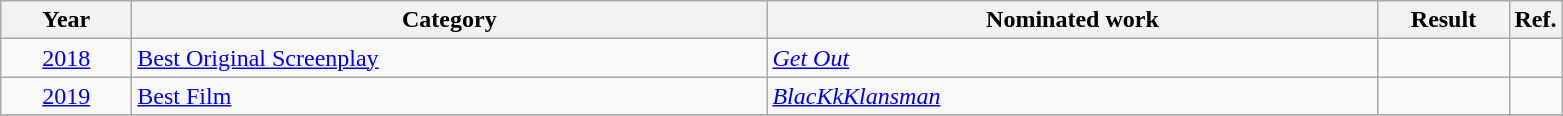<table class=wikitable>
<tr>
<th scope="col" style="width:5em;">Year</th>
<th scope="col" style="width:26em;">Category</th>
<th scope="col" style="width:25em;">Nominated work</th>
<th scope="col" style="width:5em;">Result</th>
<th>Ref.</th>
</tr>
<tr>
<td style="text-align:center;"><a href='#'>2018</a></td>
<td><a href='#'>Best Original Screenplay</a></td>
<td><em><a href='#'>Get Out</a></em></td>
<td></td>
<td></td>
</tr>
<tr>
<td style="text-align:center;"><a href='#'>2019</a></td>
<td><a href='#'>Best Film</a></td>
<td><em><a href='#'>BlacKkKlansman</a></em></td>
<td></td>
<td></td>
</tr>
<tr>
</tr>
</table>
